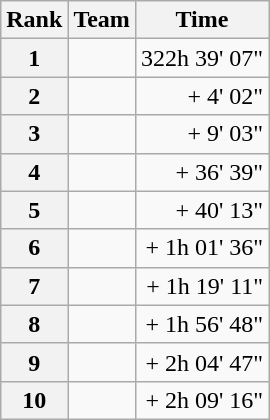<table class="wikitable">
<tr>
<th scope="col">Rank</th>
<th scope="col">Team</th>
<th scope="col">Time</th>
</tr>
<tr>
<th scope="row">1</th>
<td></td>
<td style="text-align:right;">322h 39' 07"</td>
</tr>
<tr>
<th scope="row">2</th>
<td></td>
<td style="text-align:right;">+ 4' 02"</td>
</tr>
<tr>
<th scope="row">3</th>
<td></td>
<td style="text-align:right;">+ 9' 03"</td>
</tr>
<tr>
<th scope="row">4</th>
<td></td>
<td style="text-align:right;">+ 36' 39"</td>
</tr>
<tr>
<th scope="row">5</th>
<td></td>
<td style="text-align:right;">+ 40' 13"</td>
</tr>
<tr>
<th scope="row">6</th>
<td></td>
<td style="text-align:right;">+ 1h 01' 36"</td>
</tr>
<tr>
<th scope="row">7</th>
<td></td>
<td style="text-align:right;">+ 1h 19' 11"</td>
</tr>
<tr>
<th scope="row">8</th>
<td></td>
<td style="text-align:right;">+ 1h 56' 48"</td>
</tr>
<tr>
<th scope="row">9</th>
<td></td>
<td style="text-align:right;">+ 2h 04' 47"</td>
</tr>
<tr>
<th scope="row">10</th>
<td></td>
<td style="text-align:right;">+ 2h 09' 16"</td>
</tr>
</table>
